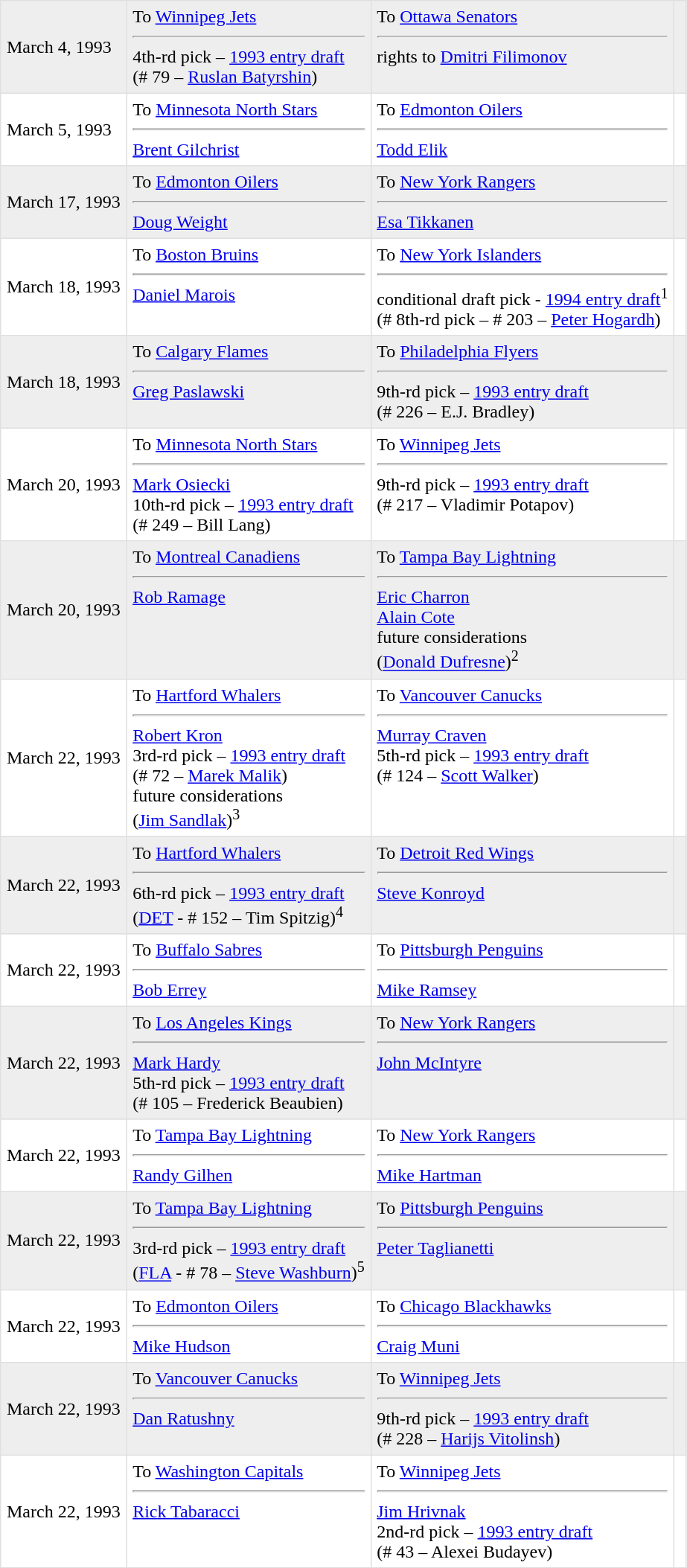<table border=1 style="border-collapse:collapse" bordercolor="#DFDFDF"  cellpadding="5">
<tr bgcolor="#eeeeee">
<td>March 4, 1993</td>
<td valign="top">To <a href='#'>Winnipeg Jets</a><hr>4th-rd pick – <a href='#'>1993 entry draft</a><br>(# 79 – <a href='#'>Ruslan Batyrshin</a>)</td>
<td valign="top">To <a href='#'>Ottawa Senators</a><hr>rights to <a href='#'>Dmitri Filimonov</a></td>
<td></td>
</tr>
<tr>
<td>March 5, 1993</td>
<td valign="top">To <a href='#'>Minnesota North Stars</a><hr><a href='#'>Brent Gilchrist</a></td>
<td valign="top">To <a href='#'>Edmonton Oilers</a><hr><a href='#'>Todd Elik</a></td>
<td></td>
</tr>
<tr bgcolor="#eeeeee">
<td>March 17, 1993</td>
<td valign="top">To <a href='#'>Edmonton Oilers</a><hr><a href='#'>Doug Weight</a></td>
<td valign="top">To <a href='#'>New York Rangers</a><hr><a href='#'>Esa Tikkanen</a></td>
<td></td>
</tr>
<tr>
<td>March 18, 1993</td>
<td valign="top">To <a href='#'>Boston Bruins</a><hr><a href='#'>Daniel Marois</a></td>
<td valign="top">To <a href='#'>New York Islanders</a><hr>conditional draft pick - <a href='#'>1994 entry draft</a><sup>1</sup><br>(# 8th-rd pick – # 203 – <a href='#'>Peter Hogardh</a>)</td>
<td></td>
</tr>
<tr bgcolor="#eeeeee">
<td>March 18, 1993</td>
<td valign="top">To <a href='#'>Calgary Flames</a><hr><a href='#'>Greg Paslawski</a></td>
<td valign="top">To <a href='#'>Philadelphia Flyers</a><hr>9th-rd pick – <a href='#'>1993 entry draft</a><br>(# 226 – E.J. Bradley)</td>
<td></td>
</tr>
<tr>
<td>March 20, 1993</td>
<td valign="top">To <a href='#'>Minnesota North Stars</a><hr><a href='#'>Mark Osiecki</a><br>10th-rd pick – <a href='#'>1993 entry draft</a><br>(# 249 – Bill Lang)</td>
<td valign="top">To <a href='#'>Winnipeg Jets</a><hr>9th-rd pick – <a href='#'>1993 entry draft</a><br>(# 217 – Vladimir Potapov)</td>
<td></td>
</tr>
<tr bgcolor="#eeeeee">
<td>March 20, 1993</td>
<td valign="top">To <a href='#'>Montreal Canadiens</a><hr><a href='#'>Rob Ramage</a></td>
<td valign="top">To <a href='#'>Tampa Bay Lightning</a><hr><a href='#'>Eric Charron</a><br><a href='#'>Alain Cote</a><br>future considerations<br>(<a href='#'>Donald Dufresne</a>)<sup>2</sup></td>
<td></td>
</tr>
<tr>
<td>March 22, 1993</td>
<td valign="top">To <a href='#'>Hartford Whalers</a><hr><a href='#'>Robert Kron</a><br>3rd-rd pick – <a href='#'>1993 entry draft</a><br>(# 72 – <a href='#'>Marek Malik</a>)<br>future considerations<br>(<a href='#'>Jim Sandlak</a>)<sup>3</sup></td>
<td valign="top">To <a href='#'>Vancouver Canucks</a><hr><a href='#'>Murray Craven</a><br>5th-rd pick – <a href='#'>1993 entry draft</a><br>(# 124 – <a href='#'>Scott Walker</a>)</td>
<td></td>
</tr>
<tr bgcolor="#eeeeee">
<td>March 22, 1993</td>
<td valign="top">To <a href='#'>Hartford Whalers</a><hr>6th-rd pick – <a href='#'>1993 entry draft</a><br>(<a href='#'>DET</a> - # 152 – Tim Spitzig)<sup>4</sup></td>
<td valign="top">To <a href='#'>Detroit Red Wings</a><hr><a href='#'>Steve Konroyd</a></td>
<td></td>
</tr>
<tr>
<td>March 22, 1993</td>
<td valign="top">To <a href='#'>Buffalo Sabres</a><hr><a href='#'>Bob Errey</a></td>
<td valign="top">To <a href='#'>Pittsburgh Penguins</a><hr><a href='#'>Mike Ramsey</a></td>
<td></td>
</tr>
<tr bgcolor="#eeeeee">
<td>March 22, 1993</td>
<td valign="top">To <a href='#'>Los Angeles Kings</a><hr><a href='#'>Mark Hardy</a><br>5th-rd pick – <a href='#'>1993 entry draft</a><br>(# 105 – Frederick Beaubien)</td>
<td valign="top">To <a href='#'>New York Rangers</a><hr><a href='#'>John McIntyre</a></td>
<td></td>
</tr>
<tr>
<td>March 22, 1993</td>
<td valign="top">To <a href='#'>Tampa Bay Lightning</a><hr><a href='#'>Randy Gilhen</a></td>
<td valign="top">To <a href='#'>New York Rangers</a><hr><a href='#'>Mike Hartman</a></td>
<td></td>
</tr>
<tr bgcolor="#eeeeee">
<td>March 22, 1993</td>
<td valign="top">To <a href='#'>Tampa Bay Lightning</a><hr>3rd-rd pick – <a href='#'>1993 entry draft</a><br>(<a href='#'>FLA</a> - # 78 – <a href='#'>Steve Washburn</a>)<sup>5</sup></td>
<td valign="top">To <a href='#'>Pittsburgh Penguins</a><hr><a href='#'>Peter Taglianetti</a></td>
<td></td>
</tr>
<tr>
<td>March 22, 1993</td>
<td valign="top">To <a href='#'>Edmonton Oilers</a><hr><a href='#'>Mike Hudson</a></td>
<td valign="top">To <a href='#'>Chicago Blackhawks</a><hr><a href='#'>Craig Muni</a></td>
<td></td>
</tr>
<tr bgcolor="#eeeeee">
<td>March 22, 1993</td>
<td valign="top">To <a href='#'>Vancouver Canucks</a><hr><a href='#'>Dan Ratushny</a></td>
<td valign="top">To <a href='#'>Winnipeg Jets</a><hr>9th-rd pick – <a href='#'>1993 entry draft</a><br>(# 228 – <a href='#'>Harijs Vitolinsh</a>)</td>
<td></td>
</tr>
<tr>
<td>March 22, 1993</td>
<td valign="top">To <a href='#'>Washington Capitals</a><hr><a href='#'>Rick Tabaracci</a></td>
<td valign="top">To <a href='#'>Winnipeg Jets</a><hr><a href='#'>Jim Hrivnak</a><br>2nd-rd pick – <a href='#'>1993 entry draft</a><br>(# 43 – Alexei Budayev)</td>
<td></td>
</tr>
</table>
